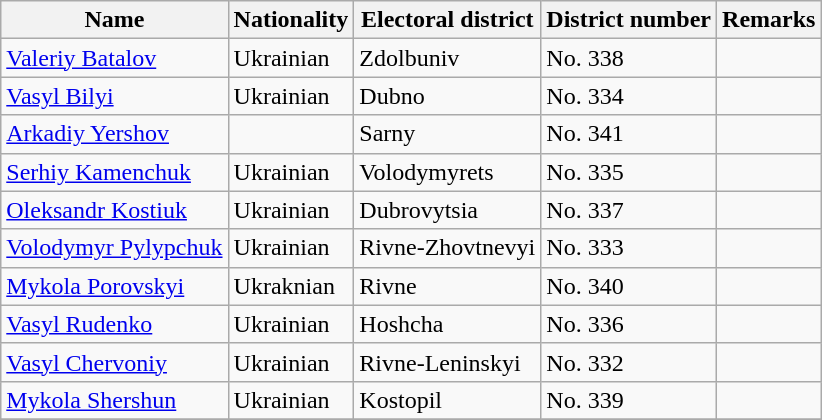<table class="wikitable standard sortable">
<tr>
<th>Name</th>
<th>Nationality</th>
<th>Electoral district</th>
<th>District number</th>
<th>Remarks</th>
</tr>
<tr>
<td><a href='#'>Valeriy Batalov</a></td>
<td>Ukrainian</td>
<td>Zdolbuniv</td>
<td>No. 338</td>
<td></td>
</tr>
<tr>
<td><a href='#'>Vasyl Bilyi</a></td>
<td>Ukrainian</td>
<td>Dubno</td>
<td>No. 334</td>
<td></td>
</tr>
<tr>
<td><a href='#'>Arkadiy Yershov</a></td>
<td></td>
<td>Sarny</td>
<td>No. 341</td>
<td></td>
</tr>
<tr>
<td><a href='#'>Serhiy Kamenchuk</a></td>
<td>Ukrainian</td>
<td>Volodymyrets</td>
<td>No. 335</td>
<td></td>
</tr>
<tr>
<td><a href='#'>Oleksandr Kostiuk</a></td>
<td>Ukrainian</td>
<td>Dubrovytsia</td>
<td>No. 337</td>
<td></td>
</tr>
<tr>
<td><a href='#'>Volodymyr Pylypchuk</a></td>
<td>Ukrainian</td>
<td>Rivne-Zhovtnevyi</td>
<td>No. 333</td>
<td></td>
</tr>
<tr>
<td><a href='#'>Mykola Porovskyi</a></td>
<td>Ukraknian</td>
<td>Rivne</td>
<td>No. 340</td>
<td></td>
</tr>
<tr>
<td><a href='#'>Vasyl Rudenko</a></td>
<td>Ukrainian</td>
<td>Hoshcha</td>
<td>No. 336</td>
<td></td>
</tr>
<tr>
<td><a href='#'>Vasyl Chervoniy</a></td>
<td>Ukrainian</td>
<td>Rivne-Leninskyi</td>
<td>No. 332</td>
<td></td>
</tr>
<tr>
<td><a href='#'>Mykola Shershun</a></td>
<td>Ukrainian</td>
<td>Kostopil</td>
<td>No. 339</td>
<td></td>
</tr>
<tr>
</tr>
</table>
